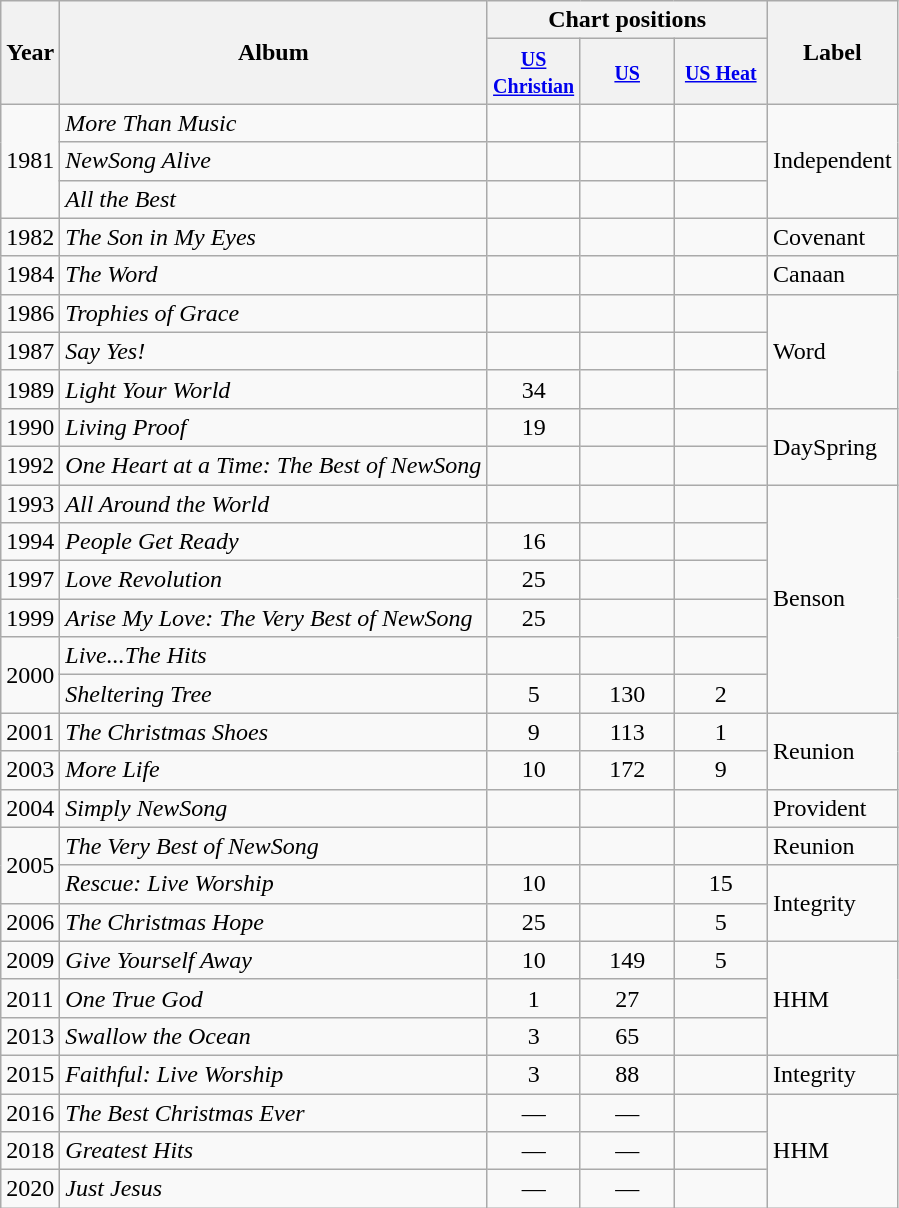<table class="wikitable">
<tr>
<th rowspan="2">Year</th>
<th rowspan="2">Album</th>
<th colspan="3">Chart positions</th>
<th rowspan="2">Label</th>
</tr>
<tr>
<th width="55"><small><a href='#'>US Christian</a></small></th>
<th width="55"><small><a href='#'>US</a></small></th>
<th width="55"><small><a href='#'>US Heat</a></small></th>
</tr>
<tr>
<td rowspan="3">1981</td>
<td><em>More Than Music</em></td>
<td></td>
<td></td>
<td></td>
<td rowspan="3">Independent</td>
</tr>
<tr>
<td><em>NewSong Alive</em></td>
<td></td>
<td></td>
<td></td>
</tr>
<tr>
<td><em>All the Best</em></td>
<td></td>
<td></td>
<td></td>
</tr>
<tr>
<td>1982</td>
<td><em>The Son in My Eyes</em></td>
<td></td>
<td></td>
<td></td>
<td>Covenant</td>
</tr>
<tr>
<td>1984</td>
<td><em>The Word</em></td>
<td></td>
<td></td>
<td></td>
<td>Canaan</td>
</tr>
<tr>
<td>1986</td>
<td><em>Trophies of Grace</em></td>
<td></td>
<td></td>
<td></td>
<td rowspan="3">Word</td>
</tr>
<tr>
<td>1987</td>
<td><em>Say Yes!</em></td>
<td></td>
<td></td>
<td></td>
</tr>
<tr>
<td>1989</td>
<td><em>Light Your World</em></td>
<td align="center">34</td>
<td></td>
<td></td>
</tr>
<tr>
<td>1990</td>
<td><em>Living Proof</em></td>
<td align="center">19</td>
<td></td>
<td></td>
<td rowspan="2">DaySpring</td>
</tr>
<tr>
<td>1992</td>
<td><em>One Heart at a Time: The Best of NewSong</em></td>
<td></td>
<td></td>
<td></td>
</tr>
<tr>
<td>1993</td>
<td><em>All Around the World</em></td>
<td></td>
<td></td>
<td></td>
<td rowspan="6">Benson</td>
</tr>
<tr>
<td>1994</td>
<td><em>People Get Ready</em></td>
<td align="center">16</td>
<td></td>
<td></td>
</tr>
<tr>
<td>1997</td>
<td><em>Love Revolution</em></td>
<td align="center">25</td>
<td></td>
<td></td>
</tr>
<tr>
<td>1999</td>
<td><em>Arise My Love: The Very Best of NewSong</em></td>
<td align="center">25</td>
<td></td>
<td></td>
</tr>
<tr>
<td rowspan="2">2000</td>
<td><em>Live...The Hits</em></td>
<td></td>
<td></td>
<td></td>
</tr>
<tr>
<td><em>Sheltering Tree</em></td>
<td align="center">5</td>
<td align="center">130</td>
<td align="center">2</td>
</tr>
<tr>
<td>2001</td>
<td><em>The Christmas Shoes</em></td>
<td align="center">9</td>
<td align="center">113</td>
<td align="center">1</td>
<td rowspan="2">Reunion</td>
</tr>
<tr>
<td>2003</td>
<td><em>More Life</em></td>
<td align="center">10</td>
<td align="center">172</td>
<td align="center">9</td>
</tr>
<tr>
<td>2004</td>
<td><em>Simply NewSong</em></td>
<td></td>
<td></td>
<td></td>
<td>Provident</td>
</tr>
<tr>
<td rowspan="2">2005</td>
<td><em>The Very Best of NewSong</em></td>
<td></td>
<td></td>
<td></td>
<td>Reunion</td>
</tr>
<tr>
<td><em>Rescue: Live Worship</em></td>
<td align="center">10</td>
<td></td>
<td align="center">15</td>
<td rowspan="2">Integrity</td>
</tr>
<tr>
<td>2006</td>
<td><em>The Christmas Hope</em></td>
<td align="center">25</td>
<td></td>
<td align="center">5</td>
</tr>
<tr>
<td>2009</td>
<td><em>Give Yourself Away</em></td>
<td align="center">10</td>
<td align="center">149</td>
<td align="center">5</td>
<td rowspan="3">HHM</td>
</tr>
<tr>
<td>2011</td>
<td><em>One True God</em></td>
<td align="center">1</td>
<td align="center">27</td>
<td></td>
</tr>
<tr>
<td>2013</td>
<td><em>Swallow the Ocean</em></td>
<td align="center">3</td>
<td align="center">65</td>
<td></td>
</tr>
<tr>
<td>2015</td>
<td><em>Faithful: Live Worship</em></td>
<td align="center">3</td>
<td align="center">88</td>
<td></td>
<td>Integrity</td>
</tr>
<tr>
<td>2016</td>
<td><em>The Best Christmas Ever</em></td>
<td align="center">—</td>
<td align="center">—</td>
<td></td>
<td rowspan="3">HHM</td>
</tr>
<tr>
<td>2018</td>
<td><em>Greatest Hits</em></td>
<td align="center">—</td>
<td align="center">—</td>
<td></td>
</tr>
<tr>
<td>2020</td>
<td><em>Just Jesus</em></td>
<td align="center">—</td>
<td align="center">—</td>
<td></td>
</tr>
</table>
